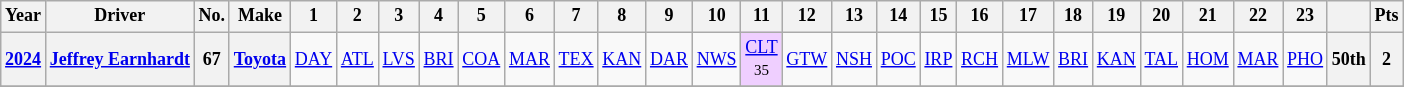<table class="wikitable" style="text-align:center; font-size:75%">
<tr>
<th>Year</th>
<th>Driver</th>
<th>No.</th>
<th>Make</th>
<th>1</th>
<th>2</th>
<th>3</th>
<th>4</th>
<th>5</th>
<th>6</th>
<th>7</th>
<th>8</th>
<th>9</th>
<th>10</th>
<th>11</th>
<th>12</th>
<th>13</th>
<th>14</th>
<th>15</th>
<th>16</th>
<th>17</th>
<th>18</th>
<th>19</th>
<th>20</th>
<th>21</th>
<th>22</th>
<th>23</th>
<th></th>
<th>Pts</th>
</tr>
<tr>
<th><a href='#'>2024</a></th>
<th><a href='#'>Jeffrey Earnhardt</a></th>
<th>67</th>
<th><a href='#'>Toyota</a></th>
<td><a href='#'>DAY</a></td>
<td><a href='#'>ATL</a></td>
<td><a href='#'>LVS</a></td>
<td><a href='#'>BRI</a></td>
<td><a href='#'>COA</a></td>
<td><a href='#'>MAR</a></td>
<td><a href='#'>TEX</a></td>
<td><a href='#'>KAN</a></td>
<td><a href='#'>DAR</a></td>
<td><a href='#'>NWS</a></td>
<td style="background:#EFCFFF;"><a href='#'>CLT</a><br><small>35</small></td>
<td><a href='#'>GTW</a></td>
<td><a href='#'>NSH</a></td>
<td><a href='#'>POC</a></td>
<td><a href='#'>IRP</a></td>
<td><a href='#'>RCH</a></td>
<td><a href='#'>MLW</a></td>
<td><a href='#'>BRI</a></td>
<td><a href='#'>KAN</a></td>
<td><a href='#'>TAL</a></td>
<td><a href='#'>HOM</a></td>
<td><a href='#'>MAR</a></td>
<td><a href='#'>PHO</a></td>
<th>50th</th>
<th>2</th>
</tr>
<tr>
</tr>
</table>
